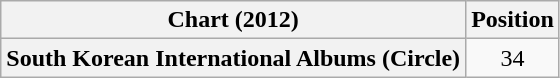<table class="wikitable plainrowheaders">
<tr>
<th>Chart (2012)</th>
<th>Position</th>
</tr>
<tr>
<th scope="row">South Korean International Albums (Circle)</th>
<td align="center">34</td>
</tr>
</table>
